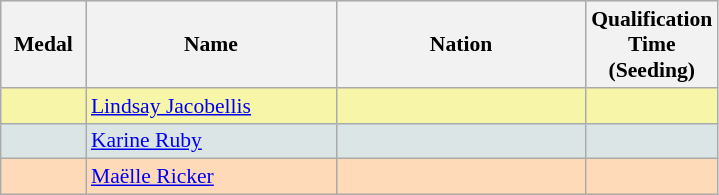<table class=wikitable style="border:1px solid #AAAAAA;font-size:90%">
<tr bgcolor="#E4E4E4">
<th width=50>Medal</th>
<th width=160>Name</th>
<th width=160>Nation</th>
<th width=80>Qualification Time (Seeding)</th>
</tr>
<tr bgcolor="#F7F6A8">
<td align="center"></td>
<td><a href='#'>Lindsay Jacobellis</a></td>
<td></td>
<td align="center"></td>
</tr>
<tr bgcolor="#DCE5E5">
<td align="center"></td>
<td><a href='#'>Karine Ruby</a></td>
<td></td>
<td align="center"></td>
</tr>
<tr bgcolor="#FFDAB9">
<td align="center"></td>
<td><a href='#'>Maëlle Ricker</a></td>
<td></td>
<td align="center"></td>
</tr>
</table>
